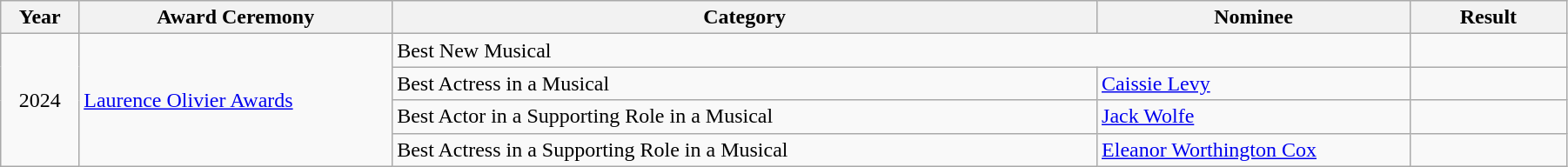<table class="wikitable" width="95%">
<tr>
<th width="5%">Year</th>
<th width="20%">Award Ceremony</th>
<th width="45%">Category</th>
<th width="20%">Nominee</th>
<th>Result</th>
</tr>
<tr>
<td rowspan="4" align="center">2024</td>
<td rowspan="4"><a href='#'>Laurence Olivier Awards</a></td>
<td colspan="2">Best New Musical</td>
<td></td>
</tr>
<tr>
<td>Best Actress in a Musical</td>
<td rowspan="1"><a href='#'>Caissie Levy</a></td>
<td></td>
</tr>
<tr>
<td>Best Actor in a Supporting Role in a Musical</td>
<td rowspan="1"><a href='#'>Jack Wolfe</a></td>
<td></td>
</tr>
<tr>
<td>Best Actress in a Supporting Role in a Musical</td>
<td><a href='#'>Eleanor Worthington Cox</a></td>
<td></td>
</tr>
</table>
